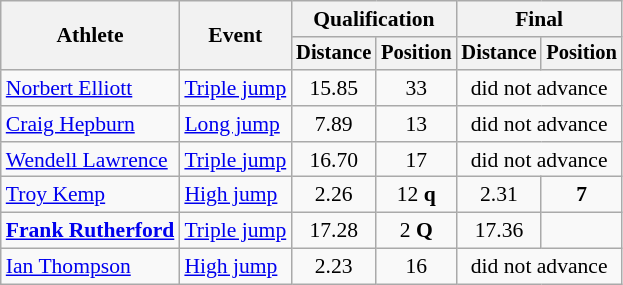<table class=wikitable style="font-size:90%">
<tr>
<th rowspan="2">Athlete</th>
<th rowspan="2">Event</th>
<th colspan="2">Qualification</th>
<th colspan="2">Final</th>
</tr>
<tr style="font-size:95%">
<th>Distance</th>
<th>Position</th>
<th>Distance</th>
<th>Position</th>
</tr>
<tr align=center>
<td align=left><a href='#'>Norbert Elliott</a></td>
<td align=left><a href='#'>Triple jump</a></td>
<td>15.85</td>
<td>33</td>
<td colspan=2>did not advance</td>
</tr>
<tr align=center>
<td align=left><a href='#'>Craig Hepburn</a></td>
<td align=left><a href='#'>Long jump</a></td>
<td>7.89</td>
<td>13</td>
<td colspan=2>did not advance</td>
</tr>
<tr align=center>
<td align=left><a href='#'>Wendell Lawrence</a></td>
<td align=left><a href='#'>Triple jump</a></td>
<td>16.70</td>
<td>17</td>
<td colspan=2>did not advance</td>
</tr>
<tr align=center>
<td align=left><a href='#'>Troy Kemp</a></td>
<td align=left><a href='#'>High jump</a></td>
<td>2.26</td>
<td>12 <strong>q</strong></td>
<td>2.31</td>
<td><strong>7</strong></td>
</tr>
<tr align=center>
<td align=left><strong><a href='#'>Frank Rutherford</a></strong></td>
<td align=left><a href='#'>Triple jump</a></td>
<td>17.28</td>
<td>2 <strong>Q</strong></td>
<td>17.36</td>
<td></td>
</tr>
<tr align=center>
<td align=left><a href='#'>Ian Thompson</a></td>
<td align=left><a href='#'>High jump</a></td>
<td>2.23</td>
<td>16</td>
<td colspan=2>did not advance</td>
</tr>
</table>
